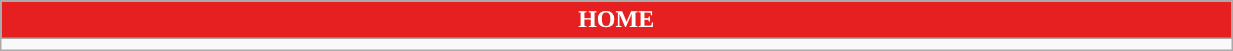<table class="wikitable collapsible collapsed" style="width:65%">
<tr>
<th colspan=6 ! style="color:white; background:#E62020">HOME</th>
</tr>
<tr>
<td></td>
</tr>
</table>
